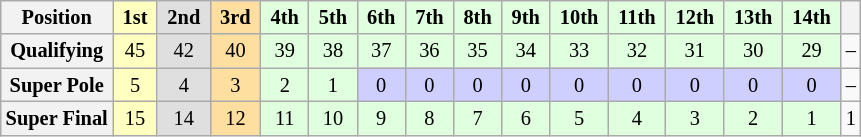<table class="wikitable" style="font-size:85%; text-align:center">
<tr>
<th>Position</th>
<td style="background:#ffffbf;"> <strong>1st</strong> </td>
<td style="background:#dfdfdf;"> <strong>2nd</strong> </td>
<td style="background:#ffdf9f;"> <strong>3rd</strong> </td>
<td style="background:#dfffdf;"> <strong>4th</strong> </td>
<td style="background:#dfffdf;"> <strong>5th</strong> </td>
<td style="background:#dfffdf;"> <strong>6th</strong> </td>
<td style="background:#dfffdf;"> <strong>7th</strong> </td>
<td style="background:#dfffdf;"> <strong>8th</strong> </td>
<td style="background:#dfffdf;"> <strong>9th</strong> </td>
<td style="background:#dfffdf;"> <strong>10th</strong> </td>
<td style="background:#dfffdf;"> <strong>11th</strong> </td>
<td style="background:#dfffdf;"> <strong>12th</strong> </td>
<td style="background:#dfffdf;"> <strong>13th</strong> </td>
<td style="background:#dfffdf;"> <strong>14th</strong> </td>
<th></th>
</tr>
<tr>
<th>Qualifying</th>
<td style="background:#ffffbf;">45</td>
<td style="background:#dfdfdf;">42</td>
<td style="background:#ffdf9f;">40</td>
<td style="background:#dfffdf;">39</td>
<td style="background:#dfffdf;">38</td>
<td style="background:#dfffdf;">37</td>
<td style="background:#dfffdf;">36</td>
<td style="background:#dfffdf;">35</td>
<td style="background:#dfffdf;">34</td>
<td style="background:#dfffdf;">33</td>
<td style="background:#dfffdf;">32</td>
<td style="background:#dfffdf;">31</td>
<td style="background:#dfffdf;">30</td>
<td style="background:#dfffdf;">29</td>
<td>–</td>
</tr>
<tr>
<th>Super Pole</th>
<td style="background:#ffffbf;">5</td>
<td style="background:#dfdfdf;">4</td>
<td style="background:#ffdf9f;">3</td>
<td style="background:#dfffdf;">2</td>
<td style="background:#dfffdf;">1</td>
<td style="background:#cfcfff;">0</td>
<td style="background:#cfcfff;">0</td>
<td style="background:#cfcfff;">0</td>
<td style="background:#cfcfff;">0</td>
<td style="background:#cfcfff;">0</td>
<td style="background:#cfcfff;">0</td>
<td style="background:#cfcfff;">0</td>
<td style="background:#cfcfff;">0</td>
<td style="background:#cfcfff;">0</td>
<td>–</td>
</tr>
<tr>
<th>Super Final</th>
<td style="background:#ffffbf;">15</td>
<td style="background:#dfdfdf;">14</td>
<td style="background:#ffdf9f;">12</td>
<td style="background:#dfffdf;">11</td>
<td style="background:#dfffdf;">10</td>
<td style="background:#dfffdf;">9</td>
<td style="background:#dfffdf;">8</td>
<td style="background:#dfffdf;">7</td>
<td style="background:#dfffdf;">6</td>
<td style="background:#dfffdf;">5</td>
<td style="background:#dfffdf;">4</td>
<td style="background:#dfffdf;">3</td>
<td style="background:#dfffdf;">2</td>
<td style="background:#dfffdf;">1</td>
<td>1</td>
</tr>
</table>
